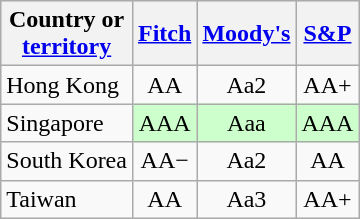<table class="wikitable sortable" border="1" style="font-size:100%">
<tr style="background:#ececec;">
<th>Country or <br><a href='#'>territory</a></th>
<th><a href='#'>Fitch</a></th>
<th><a href='#'>Moody's</a></th>
<th><a href='#'>S&P</a></th>
</tr>
<tr>
<td style="text-align:left;">Hong Kong</td>
<td align="center">AA</td>
<td align="center">Aa2</td>
<td align="center">AA+</td>
</tr>
<tr>
<td style="text-align:left;">Singapore</td>
<td align="center" bgcolor=#ccffcc>AAA</td>
<td align="center" bgcolor=#ccffcc>Aaa</td>
<td align="center" bgcolor=#ccffcc>AAA</td>
</tr>
<tr>
<td style="text-align:left;">South Korea</td>
<td align="center">AA−</td>
<td align="center">Aa2</td>
<td align="center">AA</td>
</tr>
<tr>
<td style="text-align:left;">Taiwan</td>
<td align="center">AA</td>
<td align="center">Aa3</td>
<td align="center">AA+</td>
</tr>
</table>
